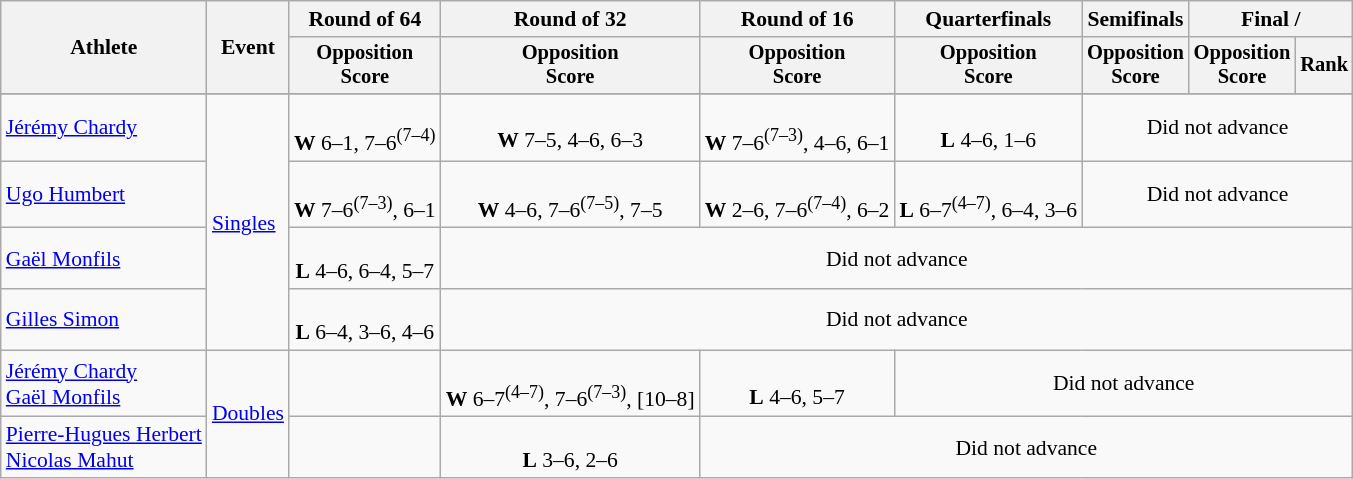<table class=wikitable style="font-size:90%">
<tr>
<th rowspan="2">Athlete</th>
<th rowspan="2">Event</th>
<th>Round of 64</th>
<th>Round of 32</th>
<th>Round of 16</th>
<th>Quarterfinals</th>
<th>Semifinals</th>
<th colspan=2>Final / </th>
</tr>
<tr style="font-size:95%">
<th>Opposition<br>Score</th>
<th>Opposition<br>Score</th>
<th>Opposition<br>Score</th>
<th>Opposition<br>Score</th>
<th>Opposition<br>Score</th>
<th>Opposition<br>Score</th>
<th>Rank</th>
</tr>
<tr align=center>
</tr>
<tr align=center>
<td align=left><a href='#'>Jérémy Chardy</a></td>
<td align=left rowspan="4"><a href='#'>Singles</a></td>
<td><br><strong>W</strong> 6–1, 7–6<sup>(7–4)</sup></td>
<td><br><strong>W</strong> 7–5, 4–6, 6–3</td>
<td><br><strong>W</strong> 7–6<sup>(7–3)</sup>, 4–6, 6–1</td>
<td><br><strong>L</strong> 4–6, 1–6</td>
<td colspan=3>Did not advance</td>
</tr>
<tr align=center>
<td align=left><a href='#'>Ugo Humbert</a></td>
<td><br><strong>W</strong> 7–6<sup>(7–3)</sup>, 6–1</td>
<td><br><strong>W</strong> 4–6, 7–6<sup>(7–5)</sup>, 7–5</td>
<td><br><strong>W</strong> 2–6, 7–6<sup>(7–4)</sup>, 6–2</td>
<td><br><strong>L</strong> 6–7<sup>(4–7)</sup>, 6–4, 3–6</td>
<td colspan=3>Did not advance</td>
</tr>
<tr align=center>
<td align=left><a href='#'>Gaël Monfils</a></td>
<td><br><strong>L</strong> 4–6, 6–4, 5–7</td>
<td colspan=6>Did not advance</td>
</tr>
<tr align=center>
<td align=left><a href='#'>Gilles Simon</a></td>
<td><br><strong>L</strong> 6–4, 3–6, 4–6</td>
<td colspan=6>Did not advance</td>
</tr>
<tr align=center>
<td align=left><a href='#'>Jérémy Chardy</a><br><a href='#'>Gaël Monfils</a></td>
<td align=left rowspan="2"><a href='#'>Doubles</a></td>
<td></td>
<td><br><strong>W</strong> 6–7<sup>(4–7)</sup>, 7–6<sup>(7–3)</sup>, [10–8]</td>
<td><br><strong>L</strong> 4–6, 5–7</td>
<td colspan=4>Did not advance</td>
</tr>
<tr align=center>
<td align=left><a href='#'>Pierre-Hugues Herbert</a><br><a href='#'>Nicolas Mahut</a></td>
<td></td>
<td><br><strong>L</strong> 3–6, 2–6</td>
<td colspan=5>Did not advance</td>
</tr>
</table>
